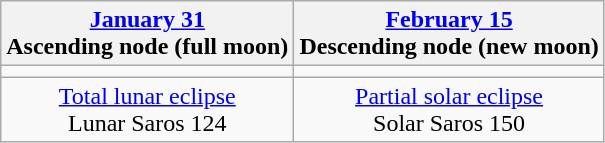<table class="wikitable">
<tr>
<th><a href='#'>January 31</a><br>Ascending node (full moon)<br></th>
<th><a href='#'>February 15</a><br>Descending node (new moon)<br></th>
</tr>
<tr>
<td></td>
<td></td>
</tr>
<tr align=center>
<td><a href='#'>Total lunar eclipse</a><br>Lunar Saros 124</td>
<td><a href='#'>Partial solar eclipse</a><br>Solar Saros 150</td>
</tr>
</table>
